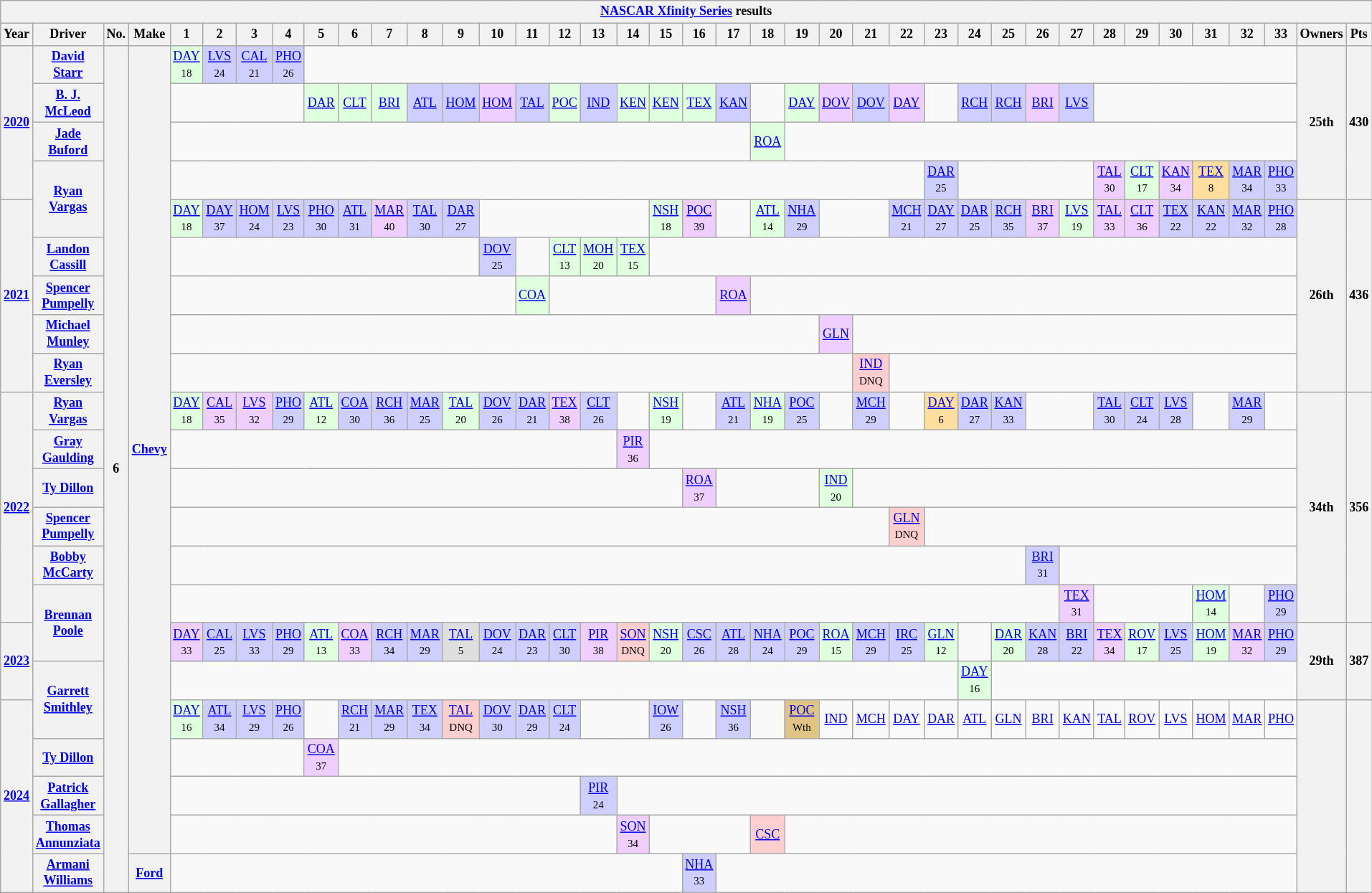<table class="wikitable" style="text-align:center; font-size:75%">
<tr>
<th colspan=45><a href='#'>NASCAR Xfinity Series</a> results</th>
</tr>
<tr>
<th>Year</th>
<th>Driver</th>
<th>No.</th>
<th>Make</th>
<th>1</th>
<th>2</th>
<th>3</th>
<th>4</th>
<th>5</th>
<th>6</th>
<th>7</th>
<th>8</th>
<th>9</th>
<th>10</th>
<th>11</th>
<th>12</th>
<th>13</th>
<th>14</th>
<th>15</th>
<th>16</th>
<th>17</th>
<th>18</th>
<th>19</th>
<th>20</th>
<th>21</th>
<th>22</th>
<th>23</th>
<th>24</th>
<th>25</th>
<th>26</th>
<th>27</th>
<th>28</th>
<th>29</th>
<th>30</th>
<th>31</th>
<th>32</th>
<th>33</th>
<th>Owners</th>
<th>Pts</th>
</tr>
<tr>
<th rowspan=4><a href='#'>2020</a></th>
<th><a href='#'>David Starr</a></th>
<th rowspan="22">6</th>
<th rowspan="21"><a href='#'>Chevy</a></th>
<td style="background:#DFFFDF;"><a href='#'>DAY</a><br><small>18</small></td>
<td style="background:#CFCFFF;"><a href='#'>LVS</a><br><small>24</small></td>
<td style="background:#CFCFFF;"><a href='#'>CAL</a><br><small>21</small></td>
<td style="background:#CFCFFF;"><a href='#'>PHO</a><br><small>26</small></td>
<td colspan=29></td>
<th rowspan=4>25th</th>
<th rowspan=4>430</th>
</tr>
<tr>
<th><a href='#'>B. J. McLeod</a></th>
<td colspan=4></td>
<td style="background:#DFFFDF;"><a href='#'>DAR</a><br></td>
<td style="background:#DFFFDF;"><a href='#'>CLT</a><br></td>
<td style="background:#DFFFDF;"><a href='#'>BRI</a><br></td>
<td style="background:#CFCFFF;"><a href='#'>ATL</a><br></td>
<td style="background:#CFCFFF;"><a href='#'>HOM</a><br></td>
<td style="background:#EFCFFF;"><a href='#'>HOM</a><br></td>
<td style="background:#CFCFFF;"><a href='#'>TAL</a><br></td>
<td style="background:#DFFFDF;"><a href='#'>POC</a><br></td>
<td style="background:#CFCFFF;"><a href='#'>IND</a><br></td>
<td style="background:#DFFFDF;"><a href='#'>KEN</a><br></td>
<td style="background:#DFFFDF;"><a href='#'>KEN</a><br></td>
<td style="background:#DFFFDF;"><a href='#'>TEX</a><br></td>
<td style="background:#CFCFFF;"><a href='#'>KAN</a><br></td>
<td></td>
<td style="background:#DFFFDF;"><a href='#'>DAY</a><br></td>
<td style="background:#EFCFFF;"><a href='#'>DOV</a><br></td>
<td style="background:#CFCFFF;"><a href='#'>DOV</a><br></td>
<td style="background:#EFCFFF;"><a href='#'>DAY</a><br></td>
<td></td>
<td style="background:#CFCFFF;"><a href='#'>RCH</a><br></td>
<td style="background:#CFCFFF;"><a href='#'>RCH</a><br></td>
<td style="background:#EFCFFF;"><a href='#'>BRI</a><br></td>
<td style="background:#CFCFFF;"><a href='#'>LVS</a><br></td>
<td colspan=6></td>
</tr>
<tr>
<th><a href='#'>Jade Buford</a></th>
<td colspan=17></td>
<td style="background:#DFFFDF;"><a href='#'>ROA</a><br></td>
<td colspan=15></td>
</tr>
<tr>
<th rowspan=2><a href='#'>Ryan Vargas</a></th>
<td colspan=22></td>
<td style="background:#CFCFFF;"><a href='#'>DAR</a><br><small>25</small></td>
<td colspan=4></td>
<td style="background:#EFCFFF;"><a href='#'>TAL</a><br><small>30</small></td>
<td style="background:#DFFFDF;"><a href='#'>CLT</a><br><small>17</small></td>
<td style="background:#EFCFFF;"><a href='#'>KAN</a><br><small>34</small></td>
<td style="background:#FFDF9F;"><a href='#'>TEX</a><br><small>8</small></td>
<td style="background:#CFCFFF;"><a href='#'>MAR</a><br><small>34</small></td>
<td style="background:#CFCFFF;"><a href='#'>PHO</a><br><small>33</small></td>
</tr>
<tr>
<th rowspan=5><a href='#'>2021</a></th>
<td style="background:#DFFFDF;"><a href='#'>DAY</a><br><small>18</small></td>
<td style="background:#CFCFFF;"><a href='#'>DAY</a><br><small>37</small></td>
<td style="background:#CFCFFF;"><a href='#'>HOM</a><br><small>24</small></td>
<td style="background:#CFCFFF;"><a href='#'>LVS</a><br><small>23</small></td>
<td style="background:#CFCFFF;"><a href='#'>PHO</a><br><small>30</small></td>
<td style="background:#CFCFFF;"><a href='#'>ATL</a><br><small>31</small></td>
<td style="background:#EFCFFF;"><a href='#'>MAR</a><br><small>40</small></td>
<td style="background:#CFCFFF;"><a href='#'>TAL</a><br><small>30</small></td>
<td style="background:#CFCFFF;"><a href='#'>DAR</a><br><small>27</small></td>
<td colspan=5></td>
<td style="background:#DFFFDF;"><a href='#'>NSH</a><br><small>18</small></td>
<td style="background:#EFCFFF;"><a href='#'>POC</a><br><small>39</small></td>
<td></td>
<td style="background:#DFFFDF;"><a href='#'>ATL</a><br><small>14</small></td>
<td style="background:#CFCFFF;"><a href='#'>NHA</a><br><small>29</small></td>
<td colspan=2></td>
<td style="background:#CFCFFF;"><a href='#'>MCH</a><br><small>21</small></td>
<td style="background:#CFCFFF;"><a href='#'>DAY</a><br><small>27</small></td>
<td style="background:#CFCFFF;"><a href='#'>DAR</a><br><small>25</small></td>
<td style="background:#CFCFFF;"><a href='#'>RCH</a><br><small>35</small></td>
<td style="background:#EFCFFF;"><a href='#'>BRI</a><br><small>37</small></td>
<td style="background:#DFFFDF;"><a href='#'>LVS</a><br><small>19</small></td>
<td style="background:#EFCFFF;"><a href='#'>TAL</a><br><small>33</small></td>
<td style="background:#EFCFFF;"><a href='#'>CLT</a><br><small>36</small></td>
<td style="background:#CFCFFF;"><a href='#'>TEX</a><br><small>22</small></td>
<td style="background:#CFCFFF;"><a href='#'>KAN</a><br><small>22</small></td>
<td style="background:#CFCFFF;"><a href='#'>MAR</a><br><small>32</small></td>
<td style="background:#CFCFFF;"><a href='#'>PHO</a><br><small>28</small></td>
<th rowspan=5>26th</th>
<th rowspan=5>436</th>
</tr>
<tr>
<th><a href='#'>Landon Cassill</a></th>
<td colspan=9></td>
<td style="background:#CFCFFF;"><a href='#'>DOV</a><br><small>25</small></td>
<td></td>
<td style="background:#DFFFDF;"><a href='#'>CLT</a><br><small>13</small></td>
<td style="background:#DFFFDF;"><a href='#'>MOH</a><br><small>20</small></td>
<td style="background:#DFFFDF;"><a href='#'>TEX</a><br><small>15</small></td>
<td colspan=19></td>
</tr>
<tr>
<th><a href='#'>Spencer Pumpelly</a></th>
<td colspan=10></td>
<td style="background:#DFFFDF;"><a href='#'>COA</a><br></td>
<td colspan=5></td>
<td style="background:#EFCFFF;"><a href='#'>ROA</a><br></td>
<td colspan=16></td>
</tr>
<tr>
<th><a href='#'>Michael Munley</a></th>
<td colspan=19></td>
<td style="background:#EFCFFF;"><a href='#'>GLN</a><br></td>
<td colspan=13></td>
</tr>
<tr>
<th><a href='#'>Ryan Eversley</a></th>
<td colspan=20></td>
<td style="background:#FFCFCF;"><a href='#'>IND</a><br><small>DNQ</small></td>
<td colspan=12></td>
</tr>
<tr>
<th rowspan="6"><a href='#'>2022</a></th>
<th><a href='#'>Ryan Vargas</a></th>
<td style="background:#DFFFDF;"><a href='#'>DAY</a><br><small>18</small></td>
<td style="background:#EFCFFF;"><a href='#'>CAL</a><br><small>35</small></td>
<td style="background:#EFCFFF;"><a href='#'>LVS</a><br><small>32</small></td>
<td style="background:#CFCFFF;"><a href='#'>PHO</a><br><small>29</small></td>
<td style="background:#DFFFDF;"><a href='#'>ATL</a><br><small>12</small></td>
<td style="background:#CFCFFF;"><a href='#'>COA</a><br><small>30</small></td>
<td style="background:#CFCFFF;"><a href='#'>RCH</a><br><small>36</small></td>
<td style="background:#CFCFFF;"><a href='#'>MAR</a><br><small>25</small></td>
<td style="background:#DFFFDF;"><a href='#'>TAL</a><br><small>20</small></td>
<td style="background:#CFCFFF;"><a href='#'>DOV</a><br><small>26</small></td>
<td style="background:#CFCFFF;"><a href='#'>DAR</a><br><small>21</small></td>
<td style="background:#EFCFFF;"><a href='#'>TEX</a><br><small>38</small></td>
<td style="background:#CFCFFF;"><a href='#'>CLT</a><br><small>26</small></td>
<td></td>
<td style="background:#DFFFDF;"><a href='#'>NSH</a><br><small>19</small></td>
<td></td>
<td style="background:#CFCFFF;"><a href='#'>ATL</a><br><small>21</small></td>
<td style="background:#DFFFDF;"><a href='#'>NHA</a><br><small>19</small></td>
<td style="background:#CFCFFF;"><a href='#'>POC</a><br><small>25</small></td>
<td></td>
<td style="background:#CFCFFF;"><a href='#'>MCH</a> <br><small>29</small></td>
<td></td>
<td style="background:#FFDF9F;"><a href='#'>DAY</a><br><small>6</small></td>
<td style="background:#CFCFFF;"><a href='#'>DAR</a><br><small>27</small></td>
<td style="background:#CFCFFF;"><a href='#'>KAN</a><br><small>33</small></td>
<td colspan=2></td>
<td style="background:#CFCFFF;"><a href='#'>TAL</a><br><small>30</small></td>
<td style="background:#CFCFFF;"><a href='#'>CLT</a><br><small>24</small></td>
<td style="background:#CFCFFF;"><a href='#'>LVS</a><br><small>28</small></td>
<td></td>
<td style="background:#CFCFFF;"><a href='#'>MAR</a><br><small>29</small></td>
<td></td>
<th rowspan="6">34th</th>
<th rowspan="6">356</th>
</tr>
<tr>
<th><a href='#'>Gray Gaulding</a></th>
<td colspan=13></td>
<td style="background:#EFCFFF;"><a href='#'>PIR</a><br><small>36</small></td>
<td colspan=19></td>
</tr>
<tr>
<th><a href='#'>Ty Dillon</a></th>
<td colspan=15></td>
<td style="background:#EFCFFF;"><a href='#'>ROA</a><br><small>37</small></td>
<td colspan=3></td>
<td style="background:#DFFFDF;"><a href='#'>IND</a><br><small>20</small></td>
<td colspan=13></td>
</tr>
<tr>
<th><a href='#'>Spencer Pumpelly</a></th>
<td colspan="21"></td>
<td style="background:#FFCFCF;"><a href='#'>GLN</a><br><small>DNQ</small></td>
<td colspan=11></td>
</tr>
<tr>
<th><a href='#'>Bobby McCarty</a></th>
<td colspan="25"></td>
<td style="background:#CFCFFF;"><a href='#'>BRI</a><br><small>31</small></td>
<td colspan="7"></td>
</tr>
<tr>
<th rowspan="2"><a href='#'>Brennan Poole</a></th>
<td colspan=26></td>
<td style="background:#EFCFFF;"><a href='#'>TEX</a><br><small>31</small></td>
<td colspan="3"></td>
<td style="background:#DFFFDF;"><a href='#'>HOM</a><br><small>14</small></td>
<td></td>
<td style="background:#CFCFFF;"><a href='#'>PHO</a><br><small>29</small></td>
</tr>
<tr>
<th rowspan=2><a href='#'>2023</a></th>
<td style="background:#EFCFFF;"><a href='#'>DAY</a><br><small>33</small></td>
<td style="background:#CFCFFF;"><a href='#'>CAL</a><br><small>25</small></td>
<td style="background:#CFCFFF;"><a href='#'>LVS</a><br><small>33</small></td>
<td style="background:#CFCFFF;"><a href='#'>PHO</a><br><small>29</small></td>
<td style="background:#DFFFDF;"><a href='#'>ATL</a><br><small>13</small></td>
<td style="background:#EFCFFF;"><a href='#'>COA</a><br><small>33</small></td>
<td style="background:#CFCFFF;"><a href='#'>RCH</a><br><small>34</small></td>
<td style="background:#CFCFFF;"><a href='#'>MAR</a><br><small>29</small></td>
<td style="background:#DFDFDF;"><a href='#'>TAL</a><br><small>5</small></td>
<td style="background:#CFCFFF;"><a href='#'>DOV</a><br><small>24</small></td>
<td style="background:#CFCFFF;"><a href='#'>DAR</a><br><small>23</small></td>
<td style="background:#CFCFFF;"><a href='#'>CLT</a><br><small>30</small></td>
<td style="background:#EFCFFF;"><a href='#'>PIR</a><br><small>38</small></td>
<td style="background:#FFCFCF;"><a href='#'>SON</a><br><small>DNQ</small></td>
<td style="background:#DFFFDF;"><a href='#'>NSH</a><br><small>20</small></td>
<td style="background:#CFCFFF;"><a href='#'>CSC</a><br><small>26</small></td>
<td style="background:#CFCFFF;"><a href='#'>ATL</a><br><small>28</small></td>
<td style="background:#CFCFFF;"><a href='#'>NHA</a><br><small>24</small></td>
<td style="background:#CFCFFF;"><a href='#'>POC</a><br><small>29</small></td>
<td style="background:#DFFFDF;"><a href='#'>ROA</a><br><small>15</small></td>
<td style="background:#CFCFFF;"><a href='#'>MCH</a><br><small>29</small></td>
<td style="background:#CFCFFF;"><a href='#'>IRC</a><br><small>25</small></td>
<td style="background:#DFFFDF;"><a href='#'>GLN</a><br><small>12</small></td>
<td></td>
<td style="background:#DFFFDF;"><a href='#'>DAR</a><br><small>20</small></td>
<td style="background:#CFCFFF;"><a href='#'>KAN</a><br><small>28</small></td>
<td style="background:#CFCFFF;"><a href='#'>BRI</a><br><small>22</small></td>
<td style="background:#EFCFFF;"><a href='#'>TEX</a><br><small>34</small></td>
<td style="background:#DFFFDF;"><a href='#'>ROV</a><br><small>17</small></td>
<td style="background:#CFCFFF;"><a href='#'>LVS</a><br><small>25</small></td>
<td style="background:#DFFFDF;"><a href='#'>HOM</a><br><small>19</small></td>
<td style="background:#EFCFFF;"><a href='#'>MAR</a><br><small>32</small></td>
<td style="background:#CFCFFF;"><a href='#'>PHO</a><br><small>29</small></td>
<th rowspan=2>29th</th>
<th rowspan=2>387</th>
</tr>
<tr>
<th rowspan=2><a href='#'>Garrett Smithley</a></th>
<td colspan="23"></td>
<td style="background:#DFFFDF;"><a href='#'>DAY</a><br><small>16</small></td>
<td colspan="9"></td>
</tr>
<tr>
<th rowspan=5><a href='#'>2024</a></th>
<td style="background:#DFFFDF;"><a href='#'>DAY</a><br><small>16</small></td>
<td style="background:#CFCFFF;"><a href='#'>ATL</a><br><small>34</small></td>
<td style="background:#CFCFFF;"><a href='#'>LVS</a><br><small>29</small></td>
<td style="background:#CFCFFF;"><a href='#'>PHO</a><br><small>26</small></td>
<td></td>
<td style="background:#CFCFFF;"><a href='#'>RCH</a><br><small>21</small></td>
<td style="background:#CFCFFF;"><a href='#'>MAR</a><br><small>29</small></td>
<td style="background:#CFCFFF;"><a href='#'>TEX</a><br><small>34</small></td>
<td style="background:#FFCFCF;"><a href='#'>TAL</a><br><small>DNQ</small></td>
<td style="background:#CFCFFF;"><a href='#'>DOV</a><br><small>30</small></td>
<td style="background:#CFCFFF;"><a href='#'>DAR</a><br><small>29</small></td>
<td style="background:#CFCFFF;"><a href='#'>CLT</a><br><small>24</small></td>
<td colspan=2></td>
<td style="background:#CFCFFF;"><a href='#'>IOW</a><br><small>26</small></td>
<td></td>
<td style="background:#CFCFFF;"><a href='#'>NSH</a><br><small>36</small></td>
<td></td>
<td style="background:#DFC484;"><a href='#'>POC</a><br><small>Wth</small></td>
<td><a href='#'>IND</a></td>
<td><a href='#'>MCH</a></td>
<td><a href='#'>DAY</a></td>
<td><a href='#'>DAR</a></td>
<td><a href='#'>ATL</a></td>
<td><a href='#'>GLN</a></td>
<td><a href='#'>BRI</a></td>
<td><a href='#'>KAN</a></td>
<td><a href='#'>TAL</a></td>
<td><a href='#'>ROV</a></td>
<td><a href='#'>LVS</a></td>
<td><a href='#'>HOM</a></td>
<td><a href='#'>MAR</a></td>
<td><a href='#'>PHO</a></td>
<th rowspan=5></th>
<th rowspan=5></th>
</tr>
<tr>
<th><a href='#'>Ty Dillon</a></th>
<td colspan=4></td>
<td style="background:#EFCFFF;"><a href='#'>COA</a><br><small>37</small></td>
<td colspan=28></td>
</tr>
<tr>
<th><a href='#'>Patrick Gallagher</a></th>
<td colspan=12></td>
<td style="background:#CFCFFF;"><a href='#'>PIR</a><br><small>24</small></td>
<td colspan=20></td>
</tr>
<tr>
<th><a href='#'>Thomas Annunziata</a></th>
<td colspan=13></td>
<td style="background:#EFCFFF;"><a href='#'>SON</a><br><small>34</small></td>
<td colspan=3></td>
<td style="background:#FFCFCF;"><a href='#'>CSC</a><br></td>
<td colspan=15></td>
</tr>
<tr>
<th><a href='#'>Armani Williams</a></th>
<th><a href='#'>Ford</a></th>
<td colspan=15></td>
<td style="background:#CFCFFF;"><a href='#'>NHA</a><br><small>33</small></td>
<td colspan=17></td>
</tr>
</table>
